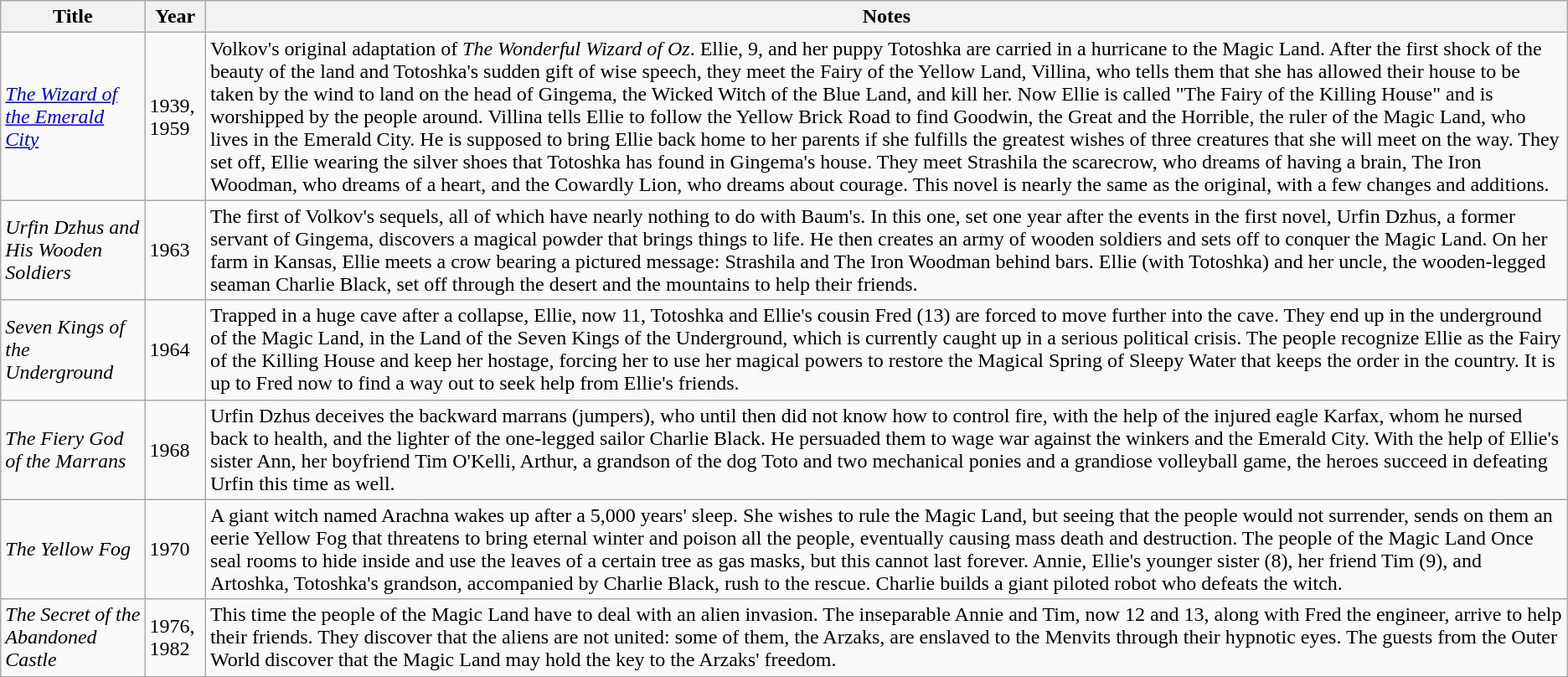<table class="wikitable sortable">
<tr>
<th>Title</th>
<th>Year</th>
<th>Notes</th>
</tr>
<tr>
<td><em><a href='#'>The Wizard of the Emerald City</a></em></td>
<td>1939, 1959</td>
<td>Volkov's original adaptation of <em>The Wonderful Wizard of Oz</em>. Ellie, 9, and her puppy Totoshka are carried in a hurricane to the Magic Land. After the first shock of the beauty of the land and Totoshka's sudden gift of wise speech, they meet the Fairy of the Yellow Land, Villina, who tells them that she has allowed their house to be taken by the wind to land on the head of Gingema, the Wicked Witch of the Blue Land, and kill her. Now Ellie is called "The Fairy of the Killing House" and is worshipped by the people around. Villina tells Ellie to follow the Yellow Brick Road to find Goodwin, the Great and the Horrible, the ruler of the Magic Land, who lives in the Emerald City. He is supposed to bring Ellie back home to her parents if she fulfills the greatest wishes of three creatures that she will meet on the way. They set off, Ellie wearing the silver shoes that Totoshka has found in Gingema's house. They meet Strashila the scarecrow, who dreams of having a brain, The Iron Woodman, who dreams of a heart, and the Cowardly Lion, who dreams about courage. This novel is nearly the same as the original, with a few changes and additions.</td>
</tr>
<tr>
<td><em>Urfin Dzhus and His Wooden Soldiers</em></td>
<td>1963</td>
<td>The first of Volkov's sequels, all of which have nearly nothing to do with Baum's. In this one, set one year after the events in the first novel, Urfin Dzhus, a former servant of Gingema, discovers a magical powder that brings things to life. He then creates an army of wooden soldiers and sets off to conquer the Magic Land. On her farm in Kansas, Ellie meets a crow bearing a pictured message: Strashila and The Iron Woodman behind bars. Ellie (with Totoshka) and her uncle, the wooden-legged seaman Charlie Black, set off through the desert and the mountains to help their friends.</td>
</tr>
<tr>
<td><em>Seven Kings of the Underground</em></td>
<td>1964</td>
<td>Trapped in a huge cave after a collapse, Ellie, now 11, Totoshka and Ellie's cousin Fred (13) are forced to move further into the cave. They end up in the underground of the Magic Land, in the Land of the Seven Kings of the Underground, which is currently caught up in a serious political crisis. The people recognize Ellie as the Fairy of the Killing House and keep her hostage, forcing her to use her magical powers to restore the Magical Spring of Sleepy Water that keeps the order in the country. It is up to Fred now to find a way out to seek help from Ellie's friends.</td>
</tr>
<tr>
<td><em>The Fiery God of the Marrans</em></td>
<td>1968</td>
<td>Urfin Dzhus deceives the backward marrans (jumpers), who until then did not know how to control fire, with the help of the injured eagle Karfax, whom he nursed back to health, and the lighter of the one-legged sailor Charlie Black. He persuaded them to wage war against the winkers and the Emerald City. With the help of Ellie's sister Ann, her boyfriend Tim O'Kelli, Arthur, a grandson of the dog Toto and two mechanical ponies and a grandiose volleyball game, the heroes succeed in defeating Urfin this time as well.</td>
</tr>
<tr>
<td><em>The Yellow Fog</em></td>
<td>1970</td>
<td>A giant witch named Arachna wakes up after a 5,000 years' sleep. She wishes to rule the Magic Land, but seeing that the people would not surrender, sends on them an eerie Yellow Fog that threatens to bring eternal winter and poison all the people, eventually causing mass death and destruction. The people of the Magic Land Once seal rooms to hide inside and use the leaves of a certain tree as gas masks, but this cannot last forever. Annie, Ellie's younger sister (8), her friend Tim (9), and Artoshka, Totoshka's grandson, accompanied by Charlie Black, rush to the rescue. Charlie builds a giant piloted robot who defeats the witch.</td>
</tr>
<tr>
<td><em>The Secret of the Abandoned Castle</em></td>
<td>1976, 1982</td>
<td>This time the people of the Magic Land have to deal with an alien invasion. The inseparable Annie and Tim, now 12 and 13, along with Fred the engineer, arrive to help their friends. They discover that the aliens are not united: some of them, the Arzaks, are enslaved to the Menvits through their hypnotic eyes. The guests from the Outer World discover that the Magic Land may hold the key to the Arzaks' freedom.</td>
</tr>
</table>
